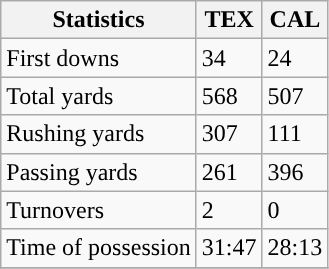<table class="wikitable">
<tr>
<th>Statistics</th>
<th>TEX</th>
<th>CAL</th>
</tr>
<tr>
<td>First downs</td>
<td>34</td>
<td>24</td>
</tr>
<tr>
<td>Total yards</td>
<td>568</td>
<td>507</td>
</tr>
<tr>
<td>Rushing yards</td>
<td>307</td>
<td>111</td>
</tr>
<tr>
<td>Passing yards</td>
<td>261</td>
<td>396</td>
</tr>
<tr>
<td>Turnovers</td>
<td>2</td>
<td>0</td>
</tr>
<tr>
<td>Time of possession</td>
<td>31:47</td>
<td>28:13</td>
</tr>
<tr>
</tr>
</table>
